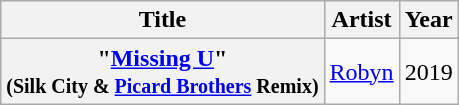<table class="wikitable plainrowheaders" style="text-align:center;">
<tr>
<th scope="col">Title</th>
<th scope="col">Artist</th>
<th scope="col">Year</th>
</tr>
<tr>
<th scope="row">"<a href='#'>Missing U</a>"<br><small>(Silk City & <a href='#'>Picard Brothers</a> Remix)</small></th>
<td><a href='#'>Robyn</a></td>
<td>2019</td>
</tr>
</table>
